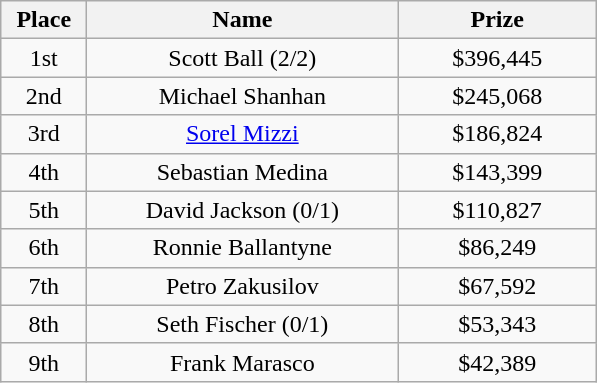<table class="wikitable">
<tr>
<th width="50">Place</th>
<th width="200">Name</th>
<th width="125">Prize</th>
</tr>
<tr>
<td align = "center">1st</td>
<td align = "center">Scott Ball (2/2)</td>
<td align="center">$396,445</td>
</tr>
<tr>
<td align = "center">2nd</td>
<td align = "center">Michael Shanhan</td>
<td align="center">$245,068</td>
</tr>
<tr>
<td align = "center">3rd</td>
<td align = "center"><a href='#'>Sorel Mizzi</a></td>
<td align="center">$186,824</td>
</tr>
<tr>
<td align = "center">4th</td>
<td align = "center">Sebastian Medina</td>
<td align="center">$143,399</td>
</tr>
<tr>
<td align = "center">5th</td>
<td align = "center">David Jackson (0/1)</td>
<td align="center">$110,827</td>
</tr>
<tr>
<td align = "center">6th</td>
<td align = "center">Ronnie Ballantyne</td>
<td align="center">$86,249</td>
</tr>
<tr>
<td align = "center">7th</td>
<td align = "center">Petro Zakusilov</td>
<td align="center">$67,592</td>
</tr>
<tr>
<td align = "center">8th</td>
<td align = "center">Seth Fischer (0/1)</td>
<td align="center">$53,343</td>
</tr>
<tr>
<td align = "center">9th</td>
<td align = "center">Frank Marasco</td>
<td align="center">$42,389</td>
</tr>
</table>
